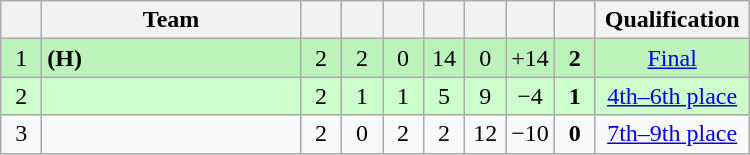<table class="wikitable" style="text-align:center;">
<tr>
<th width=20></th>
<th width=165>Team</th>
<th width=20></th>
<th width=20></th>
<th width=20></th>
<th width=20></th>
<th width=20></th>
<th width=20></th>
<th width=20></th>
<th width=95>Qualification</th>
</tr>
<tr bgcolor=bbf3bb>
<td>1</td>
<td align="left"> <strong>(H)</strong></td>
<td>2</td>
<td>2</td>
<td>0</td>
<td>14</td>
<td>0</td>
<td>+14</td>
<td><strong>2</strong></td>
<td><a href='#'>Final</a></td>
</tr>
<tr bgcolor=ccffcc>
<td>2</td>
<td align="left"></td>
<td>2</td>
<td>1</td>
<td>1</td>
<td>5</td>
<td>9</td>
<td>−4</td>
<td><strong>1</strong></td>
<td><a href='#'>4th–6th place</a></td>
</tr>
<tr>
<td>3</td>
<td align="left"></td>
<td>2</td>
<td>0</td>
<td>2</td>
<td>2</td>
<td>12</td>
<td>−10</td>
<td><strong>0</strong></td>
<td><a href='#'>7th–9th place</a></td>
</tr>
</table>
